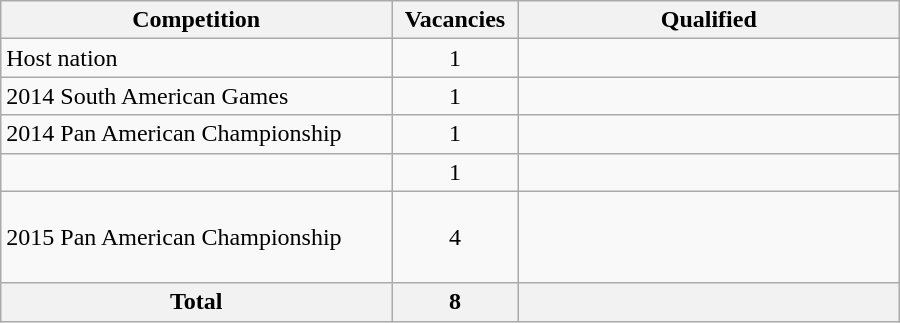<table class = "wikitable" width=600>
<tr>
<th width=300>Competition</th>
<th width=80>Vacancies</th>
<th width=300>Qualified</th>
</tr>
<tr>
<td>Host nation</td>
<td align="center">1</td>
<td></td>
</tr>
<tr>
<td>2014 South American Games</td>
<td align="center">1</td>
<td></td>
</tr>
<tr>
<td>2014 Pan American Championship</td>
<td align="center">1</td>
<td></td>
</tr>
<tr>
<td></td>
<td align="center">1</td>
<td></td>
</tr>
<tr>
<td>2015 Pan American Championship</td>
<td align="center">4</td>
<td><br><br><br></td>
</tr>
<tr>
<th>Total</th>
<th>8</th>
<th></th>
</tr>
</table>
